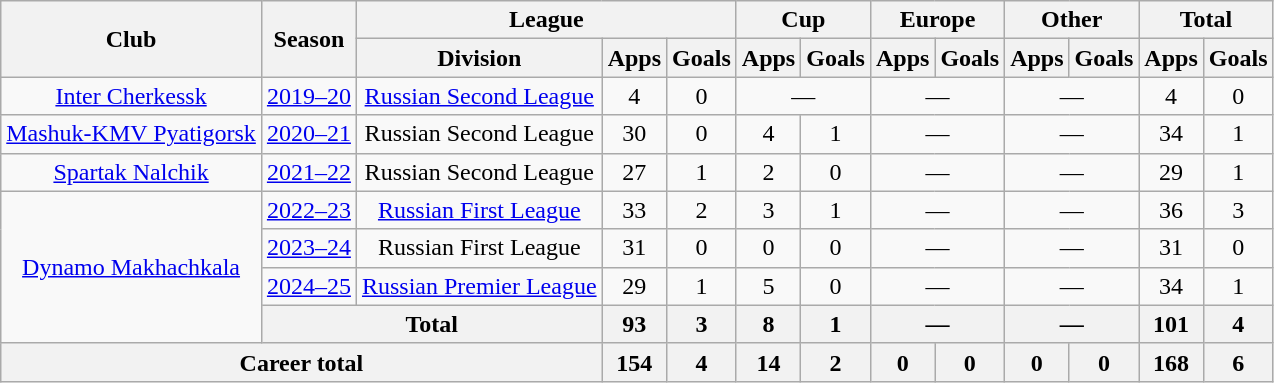<table class="wikitable" style="text-align: center;">
<tr>
<th rowspan="2">Club</th>
<th rowspan="2">Season</th>
<th colspan="3">League</th>
<th colspan="2">Cup</th>
<th colspan="2">Europe</th>
<th colspan="2">Other</th>
<th colspan="2">Total</th>
</tr>
<tr>
<th>Division</th>
<th>Apps</th>
<th>Goals</th>
<th>Apps</th>
<th>Goals</th>
<th>Apps</th>
<th>Goals</th>
<th>Apps</th>
<th>Goals</th>
<th>Apps</th>
<th>Goals</th>
</tr>
<tr>
<td><a href='#'>Inter Cherkessk</a></td>
<td><a href='#'>2019–20</a></td>
<td><a href='#'>Russian Second League</a></td>
<td>4</td>
<td>0</td>
<td colspan="2">—</td>
<td colspan="2">—</td>
<td colspan="2">—</td>
<td>4</td>
<td>0</td>
</tr>
<tr>
<td><a href='#'>Mashuk-KMV Pyatigorsk</a></td>
<td><a href='#'>2020–21</a></td>
<td>Russian Second League</td>
<td>30</td>
<td>0</td>
<td>4</td>
<td>1</td>
<td colspan="2">—</td>
<td colspan="2">—</td>
<td>34</td>
<td>1</td>
</tr>
<tr>
<td><a href='#'>Spartak Nalchik</a></td>
<td><a href='#'>2021–22</a></td>
<td>Russian Second League</td>
<td>27</td>
<td>1</td>
<td>2</td>
<td>0</td>
<td colspan="2">—</td>
<td colspan="2">—</td>
<td>29</td>
<td>1</td>
</tr>
<tr>
<td rowspan="4"><a href='#'>Dynamo Makhachkala</a></td>
<td><a href='#'>2022–23</a></td>
<td><a href='#'>Russian First League</a></td>
<td>33</td>
<td>2</td>
<td>3</td>
<td>1</td>
<td colspan="2">—</td>
<td colspan="2">—</td>
<td>36</td>
<td>3</td>
</tr>
<tr>
<td><a href='#'>2023–24</a></td>
<td>Russian First League</td>
<td>31</td>
<td>0</td>
<td>0</td>
<td>0</td>
<td colspan="2">—</td>
<td colspan="2">—</td>
<td>31</td>
<td>0</td>
</tr>
<tr>
<td><a href='#'>2024–25</a></td>
<td><a href='#'>Russian Premier League</a></td>
<td>29</td>
<td>1</td>
<td>5</td>
<td>0</td>
<td colspan="2">—</td>
<td colspan="2">—</td>
<td>34</td>
<td>1</td>
</tr>
<tr>
<th colspan="2">Total</th>
<th>93</th>
<th>3</th>
<th>8</th>
<th>1</th>
<th colspan="2">—</th>
<th colspan="2">—</th>
<th>101</th>
<th>4</th>
</tr>
<tr>
<th colspan="3">Career total</th>
<th>154</th>
<th>4</th>
<th>14</th>
<th>2</th>
<th>0</th>
<th>0</th>
<th>0</th>
<th>0</th>
<th>168</th>
<th>6</th>
</tr>
</table>
